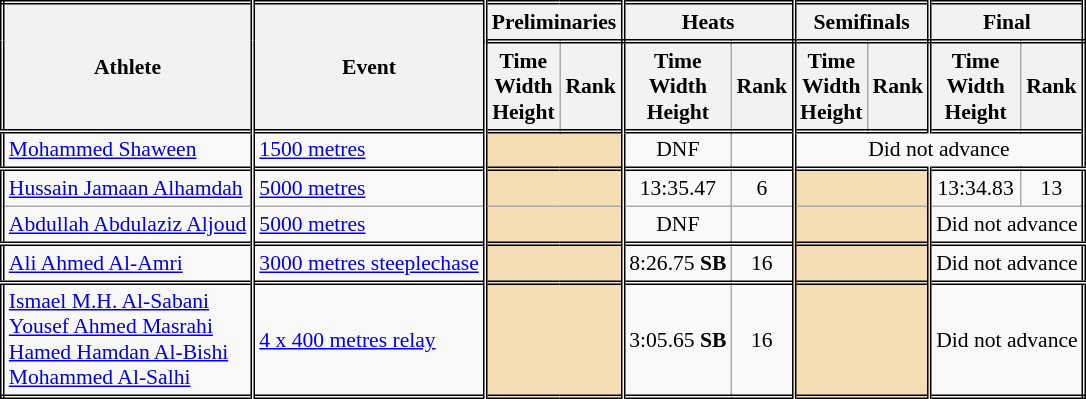<table class=wikitable style="font-size:90%; border: double;">
<tr>
<th rowspan="2" style="border-right:double">Athlete</th>
<th rowspan="2" style="border-right:double">Event</th>
<th colspan="2" style="border-right:double; border-bottom:double;">Preliminaries</th>
<th colspan="2" style="border-right:double; border-bottom:double;">Heats</th>
<th colspan="2" style="border-right:double; border-bottom:double;">Semifinals</th>
<th colspan="2" style="border-right:double; border-bottom:double;">Final</th>
</tr>
<tr>
<th>Time<br>Width<br>Height</th>
<th style="border-right:double">Rank</th>
<th>Time<br>Width<br>Height</th>
<th style="border-right:double">Rank</th>
<th>Time<br>Width<br>Height</th>
<th style="border-right:double">Rank</th>
<th>Time<br>Width<br>Height</th>
<th style="border-right:double">Rank</th>
</tr>
<tr style="border-top: double;">
<td style="border-right:double"><a href='#'>Mohammed Shaween</a></td>
<td style="border-right:double"><a href='#'>1500 metres</a></td>
<td style="border-right:double" colspan= 2 bgcolor="wheat"></td>
<td align=center>DNF</td>
<td align=center style="border-right:double"></td>
<td colspan="4" align=center>Did not advance</td>
</tr>
<tr style="border-top: double;">
<td style="border-right:double"><a href='#'>Hussain Jamaan Alhamdah</a></td>
<td style="border-right:double"><a href='#'>5000 metres</a></td>
<td style="border-right:double" colspan= 2 bgcolor="wheat"></td>
<td align=center>13:35.47</td>
<td align=center style="border-right:double">6</td>
<td style="border-right:double" colspan= 2 bgcolor="wheat"></td>
<td align=center>13:34.83</td>
<td align=center>13</td>
</tr>
<tr>
<td style="border-right:double"><a href='#'>Abdullah Abdulaziz Aljoud</a></td>
<td style="border-right:double"><a href='#'>5000 metres</a></td>
<td style="border-right:double" colspan= 2 bgcolor="wheat"></td>
<td align=center>DNF</td>
<td align=center style="border-right:double"></td>
<td style="border-right:double" colspan= 2 bgcolor="wheat"></td>
<td colspan="2" align=center>Did not advance</td>
</tr>
<tr style="border-top: double;">
<td style="border-right:double"><a href='#'>Ali Ahmed Al-Amri</a></td>
<td style="border-right:double"><a href='#'>3000 metres steeplechase</a></td>
<td style="border-right:double" colspan= 2 bgcolor="wheat"></td>
<td align=center>8:26.75 <strong>SB</strong></td>
<td align=center style="border-right:double">16</td>
<td style="border-right:double" colspan= 2 bgcolor="wheat"></td>
<td colspan="2" align=center>Did not advance</td>
</tr>
<tr style="border-top: double;">
<td style="border-right:double"><a href='#'>Ismael M.H. Al-Sabani</a><br><a href='#'>Yousef Ahmed Masrahi</a><br><a href='#'>Hamed Hamdan Al-Bishi</a><br><a href='#'>Mohammed Al-Salhi</a><br></td>
<td style="border-right:double"><a href='#'>4 x 400 metres relay</a></td>
<td style="border-right:double" colspan= 2 bgcolor="wheat"></td>
<td align=center>3:05.65 <strong>SB</strong></td>
<td align=center style="border-right:double">16</td>
<td style="border-right:double" colspan= 2 bgcolor="wheat"></td>
<td colspan="2" align=center>Did not advance</td>
</tr>
</table>
